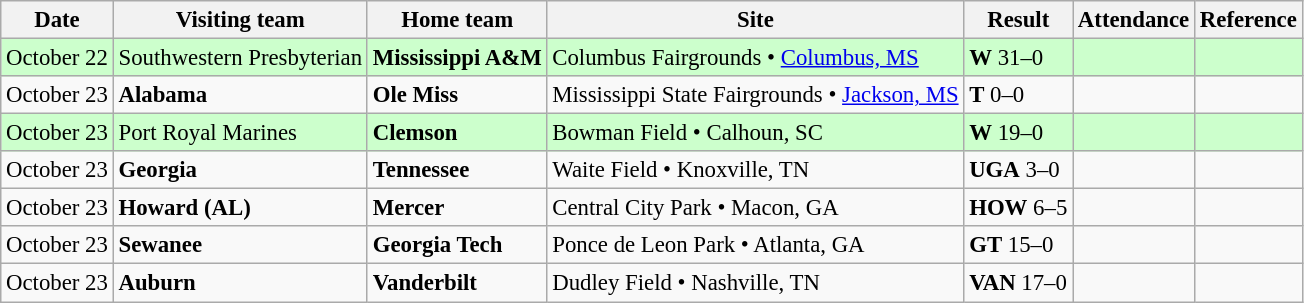<table class="wikitable" style="font-size:95%;">
<tr>
<th>Date</th>
<th>Visiting team</th>
<th>Home team</th>
<th>Site</th>
<th>Result</th>
<th>Attendance</th>
<th class="unsortable">Reference</th>
</tr>
<tr bgcolor=ccffcc>
<td>October 22</td>
<td>Southwestern Presbyterian</td>
<td><strong>Mississippi A&M</strong></td>
<td>Columbus Fairgrounds • <a href='#'>Columbus, MS</a></td>
<td><strong>W</strong> 31–0</td>
<td></td>
<td></td>
</tr>
<tr bgcolor=>
<td>October 23</td>
<td><strong>Alabama</strong></td>
<td><strong>Ole Miss</strong></td>
<td>Mississippi State Fairgrounds • <a href='#'>Jackson, MS</a></td>
<td><strong>T</strong> 0–0</td>
<td></td>
<td></td>
</tr>
<tr bgcolor=ccffcc>
<td>October 23</td>
<td>Port Royal Marines</td>
<td><strong>Clemson</strong></td>
<td>Bowman Field • Calhoun, SC</td>
<td><strong>W</strong> 19–0</td>
<td></td>
<td></td>
</tr>
<tr bgcolor=>
<td>October 23</td>
<td><strong>Georgia</strong></td>
<td><strong>Tennessee</strong></td>
<td>Waite Field • Knoxville, TN</td>
<td><strong>UGA</strong> 3–0</td>
<td></td>
<td></td>
</tr>
<tr bgcolor=>
<td>October 23</td>
<td><strong>Howard (AL)</strong></td>
<td><strong>Mercer</strong></td>
<td>Central City Park • Macon, GA</td>
<td><strong>HOW</strong> 6–5</td>
<td></td>
<td></td>
</tr>
<tr bgcolor=>
<td>October 23</td>
<td><strong>Sewanee</strong></td>
<td><strong>Georgia Tech</strong></td>
<td>Ponce de Leon Park • Atlanta, GA</td>
<td><strong>GT</strong> 15–0</td>
<td></td>
<td></td>
</tr>
<tr bgcolor=>
<td>October 23</td>
<td><strong>Auburn</strong></td>
<td><strong>Vanderbilt</strong></td>
<td>Dudley Field • Nashville, TN</td>
<td><strong>VAN</strong> 17–0</td>
<td></td>
<td></td>
</tr>
</table>
